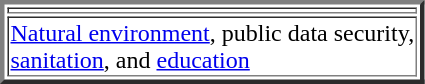<table border="3" style="margin-left: 3em;">
<tr>
<td colspan="2"></td>
</tr>
<tr>
<td><a href='#'>Natural environment</a>, public data security,<br> <a href='#'>sanitation</a>, and <a href='#'>education</a></td>
</tr>
</table>
